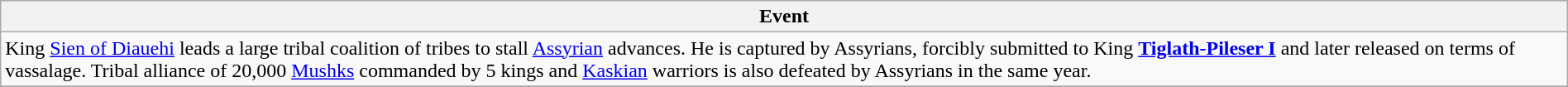<table class="wikitable" width="100%">
<tr>
<th style="width:6%">Event</th>
</tr>
<tr>
<td>King <a href='#'>Sien of Diauehi</a> leads a large tribal coalition of tribes to stall <a href='#'>Assyrian</a> advances. He is captured by Assyrians, forcibly submitted to King <strong><a href='#'>Tiglath-Pileser I</a></strong> and later released on terms of vassalage. Tribal alliance of 20,000 <a href='#'>Mushks</a> commanded by  5 kings and <a href='#'>Kaskian</a> warriors is also defeated by Assyrians in the same year.</td>
</tr>
<tr>
</tr>
</table>
